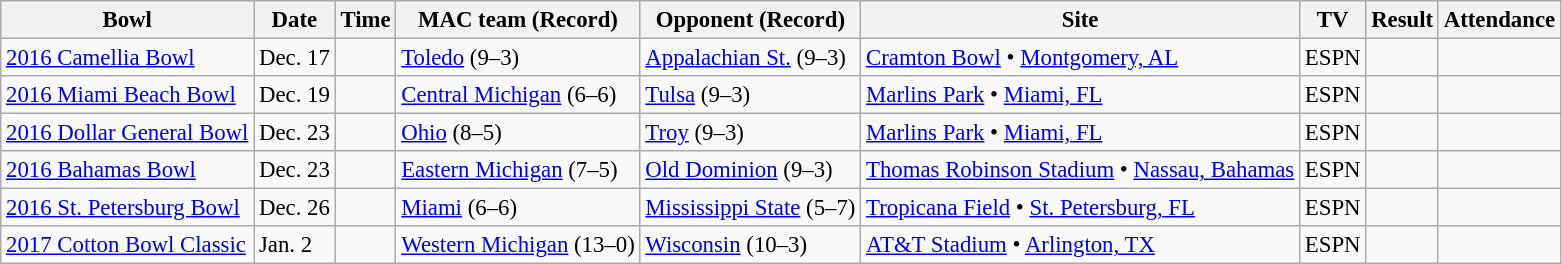<table class="wikitable" style="font-size:95%;">
<tr>
<th>Bowl</th>
<th>Date</th>
<th>Time</th>
<th>MAC team (Record)</th>
<th>Opponent (Record)</th>
<th>Site</th>
<th>TV</th>
<th>Result</th>
<th>Attendance</th>
</tr>
<tr>
<td><a href='#'>2016 Camellia Bowl</a></td>
<td>Dec. 17</td>
<td></td>
<td><a href='#'>Toledo</a> (9–3)</td>
<td><a href='#'>Appalachian St.</a> (9–3)</td>
<td><a href='#'>Cramton Bowl</a> • <a href='#'>Montgomery, AL</a></td>
<td>ESPN</td>
<td></td>
<td></td>
</tr>
<tr>
<td><a href='#'>2016 Miami Beach Bowl</a></td>
<td>Dec. 19</td>
<td></td>
<td><a href='#'>Central Michigan</a> (6–6)</td>
<td><a href='#'>Tulsa</a> (9–3)</td>
<td><a href='#'>Marlins Park</a> • <a href='#'>Miami, FL</a></td>
<td>ESPN</td>
<td></td>
<td></td>
</tr>
<tr>
<td><a href='#'>2016 Dollar General Bowl</a></td>
<td>Dec. 23</td>
<td></td>
<td><a href='#'>Ohio</a> (8–5)</td>
<td><a href='#'>Troy</a> (9–3)</td>
<td><a href='#'>Marlins Park</a> • <a href='#'>Miami, FL</a></td>
<td>ESPN</td>
<td></td>
<td></td>
</tr>
<tr>
<td><a href='#'>2016 Bahamas Bowl</a></td>
<td>Dec. 23</td>
<td></td>
<td><a href='#'>Eastern Michigan</a> (7–5)</td>
<td><a href='#'>Old Dominion</a> (9–3)</td>
<td><a href='#'>Thomas Robinson Stadium</a> • <a href='#'>Nassau, Bahamas</a></td>
<td>ESPN</td>
<td></td>
<td></td>
</tr>
<tr>
<td><a href='#'>2016 St. Petersburg Bowl</a></td>
<td>Dec. 26</td>
<td></td>
<td><a href='#'>Miami</a> (6–6)</td>
<td><a href='#'>Mississippi State</a> (5–7)</td>
<td><a href='#'>Tropicana Field</a> • <a href='#'>St. Petersburg, FL</a></td>
<td>ESPN</td>
<td></td>
<td></td>
</tr>
<tr>
<td><a href='#'>2017 Cotton Bowl Classic</a></td>
<td>Jan. 2</td>
<td></td>
<td><a href='#'>Western Michigan</a> (13–0)</td>
<td><a href='#'>Wisconsin</a> (10–3)</td>
<td><a href='#'>AT&T Stadium</a> • <a href='#'>Arlington, TX</a></td>
<td>ESPN</td>
<td></td>
<td></td>
</tr>
</table>
